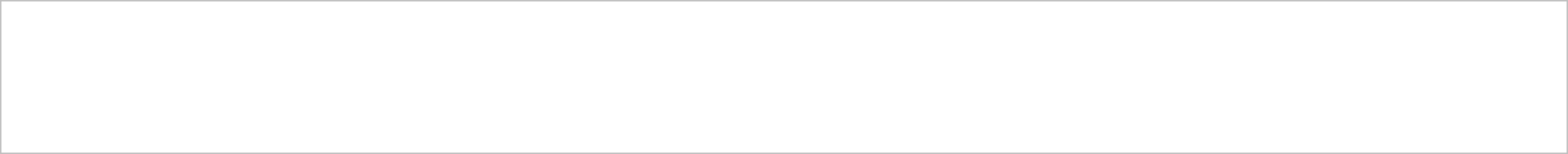<table cellpadding="0" cellspacing="0" style="border:1px solid silver; width:70em;">
<tr>
<td></td>
</tr>
<tr>
<td></td>
</tr>
<tr>
<td></td>
</tr>
<tr>
<td></td>
</tr>
<tr>
<td><br></td>
</tr>
<tr>
<td><br></td>
</tr>
<tr>
<td></td>
</tr>
<tr>
<td><br></td>
</tr>
<tr>
<td></td>
</tr>
<tr>
<td></td>
</tr>
<tr>
<td></td>
</tr>
<tr>
<td><br></td>
</tr>
<tr>
<td><br></td>
</tr>
<tr>
<td><br></td>
</tr>
<tr>
<td></td>
</tr>
<tr>
<td></td>
</tr>
<tr>
<td></td>
</tr>
<tr>
<td></td>
</tr>
</table>
